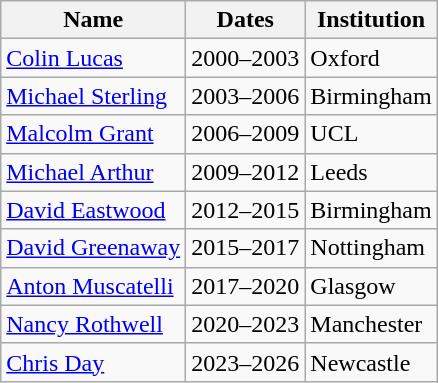<table class="wikitable">
<tr>
<th>Name</th>
<th>Dates</th>
<th>Institution</th>
</tr>
<tr>
<td><a href='#'>Colin Lucas</a></td>
<td>2000–2003</td>
<td>Oxford</td>
</tr>
<tr>
<td><a href='#'>Michael Sterling</a></td>
<td>2003–2006</td>
<td>Birmingham</td>
</tr>
<tr>
<td><a href='#'>Malcolm Grant</a></td>
<td>2006–2009</td>
<td>UCL</td>
</tr>
<tr>
<td><a href='#'>Michael Arthur</a></td>
<td>2009–2012</td>
<td>Leeds</td>
</tr>
<tr>
<td><a href='#'>David Eastwood</a></td>
<td>2012–2015</td>
<td>Birmingham</td>
</tr>
<tr>
<td><a href='#'>David Greenaway</a></td>
<td>2015–2017</td>
<td>Nottingham</td>
</tr>
<tr>
<td><a href='#'>Anton Muscatelli</a></td>
<td>2017–2020</td>
<td>Glasgow</td>
</tr>
<tr>
<td><a href='#'>Nancy Rothwell</a></td>
<td>2020–2023</td>
<td>Manchester</td>
</tr>
<tr>
<td><a href='#'>Chris Day</a></td>
<td>2023–2026</td>
<td>Newcastle</td>
</tr>
</table>
